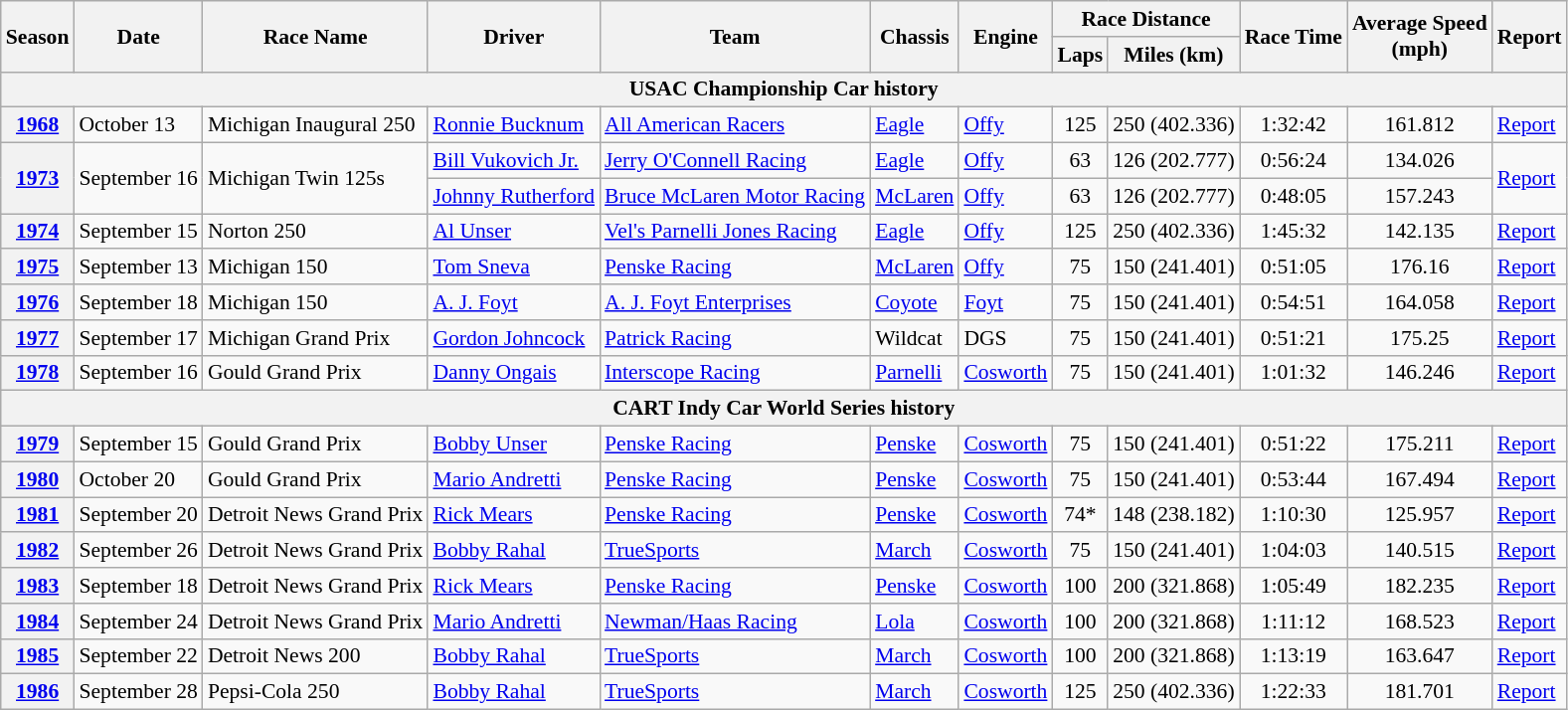<table class="wikitable" style="font-size: 90%;">
<tr>
<th rowspan="2">Season</th>
<th rowspan="2">Date</th>
<th rowspan="2">Race Name</th>
<th rowspan="2">Driver</th>
<th rowspan="2">Team</th>
<th rowspan="2">Chassis</th>
<th rowspan="2">Engine</th>
<th colspan="2">Race Distance</th>
<th rowspan="2">Race Time</th>
<th rowspan="2">Average Speed<br>(mph)</th>
<th rowspan="2">Report</th>
</tr>
<tr>
<th>Laps</th>
<th>Miles (km)</th>
</tr>
<tr>
<th colspan=12>USAC Championship Car history</th>
</tr>
<tr>
<th align=center><a href='#'>1968</a></th>
<td>October 13</td>
<td>Michigan Inaugural 250</td>
<td> <a href='#'>Ronnie Bucknum</a></td>
<td><a href='#'>All American Racers</a></td>
<td><a href='#'>Eagle</a></td>
<td><a href='#'>Offy</a></td>
<td align="center">125</td>
<td align="center">250 (402.336)</td>
<td align="center">1:32:42</td>
<td align="center">161.812</td>
<td><a href='#'>Report</a></td>
</tr>
<tr>
<th rowspan=2><a href='#'>1973</a></th>
<td rowspan=2>September 16</td>
<td rowspan=2>Michigan Twin 125s</td>
<td> <a href='#'>Bill Vukovich Jr.</a></td>
<td><a href='#'>Jerry O'Connell Racing</a></td>
<td><a href='#'>Eagle</a></td>
<td><a href='#'>Offy</a></td>
<td align="center">63</td>
<td align="center">126 (202.777)</td>
<td align="center">0:56:24</td>
<td align="center">134.026</td>
<td rowspan=2><a href='#'>Report</a></td>
</tr>
<tr>
<td> <a href='#'>Johnny Rutherford</a></td>
<td><a href='#'>Bruce McLaren Motor Racing</a></td>
<td><a href='#'>McLaren</a></td>
<td><a href='#'>Offy</a></td>
<td align="center">63</td>
<td align="center">126 (202.777)</td>
<td align="center">0:48:05</td>
<td align="center">157.243</td>
</tr>
<tr>
<th><a href='#'>1974</a></th>
<td>September 15</td>
<td>Norton 250</td>
<td> <a href='#'>Al Unser</a></td>
<td><a href='#'>Vel's Parnelli Jones Racing</a></td>
<td><a href='#'>Eagle</a></td>
<td><a href='#'>Offy</a></td>
<td align="center">125</td>
<td align="center">250 (402.336)</td>
<td align="center">1:45:32</td>
<td align="center">142.135</td>
<td><a href='#'>Report</a></td>
</tr>
<tr>
<th><a href='#'>1975</a></th>
<td>September 13</td>
<td>Michigan 150</td>
<td> <a href='#'>Tom Sneva</a></td>
<td><a href='#'>Penske Racing</a></td>
<td><a href='#'>McLaren</a></td>
<td><a href='#'>Offy</a></td>
<td align="center">75</td>
<td align="center">150 (241.401)</td>
<td align="center">0:51:05</td>
<td align="center">176.16</td>
<td><a href='#'>Report</a></td>
</tr>
<tr>
<th><a href='#'>1976</a></th>
<td>September 18</td>
<td>Michigan 150</td>
<td> <a href='#'>A. J. Foyt</a></td>
<td><a href='#'>A. J. Foyt Enterprises</a></td>
<td><a href='#'>Coyote</a></td>
<td><a href='#'>Foyt</a></td>
<td align="center">75</td>
<td align="center">150 (241.401)</td>
<td align="center">0:54:51</td>
<td align="center">164.058</td>
<td><a href='#'>Report</a></td>
</tr>
<tr>
<th><a href='#'>1977</a></th>
<td>September 17</td>
<td>Michigan Grand Prix</td>
<td> <a href='#'>Gordon Johncock</a></td>
<td><a href='#'>Patrick Racing</a></td>
<td>Wildcat</td>
<td>DGS</td>
<td align="center">75</td>
<td align="center">150 (241.401)</td>
<td align="center">0:51:21</td>
<td align="center">175.25</td>
<td><a href='#'>Report</a></td>
</tr>
<tr>
<th><a href='#'>1978</a></th>
<td>September 16</td>
<td>Gould Grand Prix</td>
<td> <a href='#'>Danny Ongais</a></td>
<td><a href='#'>Interscope Racing</a></td>
<td><a href='#'>Parnelli</a></td>
<td><a href='#'>Cosworth</a></td>
<td align="center">75</td>
<td align="center">150 (241.401)</td>
<td align="center">1:01:32</td>
<td align="center">146.246</td>
<td><a href='#'>Report</a></td>
</tr>
<tr>
<th colspan=12>CART Indy Car World Series history</th>
</tr>
<tr>
<th><a href='#'>1979</a></th>
<td>September 15</td>
<td>Gould Grand Prix</td>
<td> <a href='#'>Bobby Unser</a></td>
<td><a href='#'>Penske Racing</a></td>
<td><a href='#'>Penske</a></td>
<td><a href='#'>Cosworth</a></td>
<td align="center">75</td>
<td align="center">150 (241.401)</td>
<td align="center">0:51:22</td>
<td align="center">175.211</td>
<td><a href='#'>Report</a></td>
</tr>
<tr>
<th><a href='#'>1980</a></th>
<td>October 20</td>
<td>Gould Grand Prix</td>
<td> <a href='#'>Mario Andretti</a></td>
<td><a href='#'>Penske Racing</a></td>
<td><a href='#'>Penske</a></td>
<td><a href='#'>Cosworth</a></td>
<td align="center">75</td>
<td align="center">150 (241.401)</td>
<td align="center">0:53:44</td>
<td align="center">167.494</td>
<td><a href='#'>Report</a></td>
</tr>
<tr>
<th><a href='#'>1981</a></th>
<td>September 20</td>
<td>Detroit News Grand Prix</td>
<td> <a href='#'>Rick Mears</a></td>
<td><a href='#'>Penske Racing</a></td>
<td><a href='#'>Penske</a></td>
<td><a href='#'>Cosworth</a></td>
<td align="center">74*</td>
<td align="center">148 (238.182)</td>
<td align="center">1:10:30</td>
<td align="center">125.957</td>
<td><a href='#'>Report</a></td>
</tr>
<tr>
<th><a href='#'>1982</a></th>
<td>September 26</td>
<td>Detroit News Grand Prix</td>
<td> <a href='#'>Bobby Rahal</a></td>
<td><a href='#'>TrueSports</a></td>
<td><a href='#'>March</a></td>
<td><a href='#'>Cosworth</a></td>
<td align="center">75</td>
<td align="center">150 (241.401)</td>
<td align="center">1:04:03</td>
<td align="center">140.515</td>
<td><a href='#'>Report</a></td>
</tr>
<tr>
<th><a href='#'>1983</a></th>
<td>September 18</td>
<td>Detroit News Grand Prix</td>
<td> <a href='#'>Rick Mears</a></td>
<td><a href='#'>Penske Racing</a></td>
<td><a href='#'>Penske</a></td>
<td><a href='#'>Cosworth</a></td>
<td align="center">100</td>
<td align="center">200 (321.868)</td>
<td align="center">1:05:49</td>
<td align="center">182.235</td>
<td><a href='#'>Report</a></td>
</tr>
<tr>
<th><a href='#'>1984</a></th>
<td>September 24</td>
<td>Detroit News Grand Prix</td>
<td> <a href='#'>Mario Andretti</a></td>
<td><a href='#'>Newman/Haas Racing</a></td>
<td><a href='#'>Lola</a></td>
<td><a href='#'>Cosworth</a></td>
<td align="center">100</td>
<td align="center">200 (321.868)</td>
<td align="center">1:11:12</td>
<td align="center">168.523</td>
<td><a href='#'>Report</a></td>
</tr>
<tr>
<th><a href='#'>1985</a></th>
<td>September 22</td>
<td>Detroit News 200</td>
<td> <a href='#'>Bobby Rahal</a></td>
<td><a href='#'>TrueSports</a></td>
<td><a href='#'>March</a></td>
<td><a href='#'>Cosworth</a></td>
<td align="center">100</td>
<td align="center">200 (321.868)</td>
<td align="center">1:13:19</td>
<td align="center">163.647</td>
<td><a href='#'>Report</a></td>
</tr>
<tr>
<th><a href='#'>1986</a></th>
<td>September 28</td>
<td>Pepsi-Cola 250</td>
<td> <a href='#'>Bobby Rahal</a></td>
<td><a href='#'>TrueSports</a></td>
<td><a href='#'>March</a></td>
<td><a href='#'>Cosworth</a></td>
<td align="center">125</td>
<td align="center">250 (402.336)</td>
<td align="center">1:22:33</td>
<td align="center">181.701</td>
<td><a href='#'>Report</a></td>
</tr>
</table>
